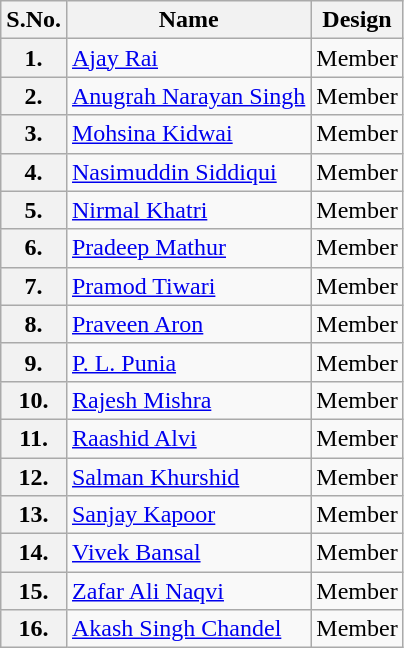<table class="wikitable sortable">
<tr>
<th>S.No.</th>
<th>Name</th>
<th>Design</th>
</tr>
<tr>
<th>1.</th>
<td><a href='#'>Ajay Rai</a></td>
<td>Member</td>
</tr>
<tr>
<th>2.</th>
<td><a href='#'>Anugrah Narayan Singh</a></td>
<td>Member</td>
</tr>
<tr>
<th>3.</th>
<td><a href='#'>Mohsina Kidwai</a></td>
<td>Member</td>
</tr>
<tr>
<th>4.</th>
<td><a href='#'>Nasimuddin Siddiqui</a></td>
<td>Member</td>
</tr>
<tr>
<th>5.</th>
<td><a href='#'>Nirmal Khatri</a></td>
<td>Member</td>
</tr>
<tr>
<th>6.</th>
<td><a href='#'>Pradeep Mathur</a></td>
<td>Member</td>
</tr>
<tr>
<th>7.</th>
<td><a href='#'>Pramod Tiwari</a></td>
<td>Member</td>
</tr>
<tr>
<th>8.</th>
<td><a href='#'>Praveen Aron</a></td>
<td>Member</td>
</tr>
<tr>
<th>9.</th>
<td><a href='#'>P. L. Punia</a></td>
<td>Member</td>
</tr>
<tr>
<th>10.</th>
<td><a href='#'>Rajesh Mishra</a></td>
<td>Member</td>
</tr>
<tr>
<th>11.</th>
<td><a href='#'>Raashid Alvi</a></td>
<td>Member</td>
</tr>
<tr>
<th>12.</th>
<td><a href='#'>Salman Khurshid</a></td>
<td>Member</td>
</tr>
<tr>
<th>13.</th>
<td><a href='#'>Sanjay Kapoor</a></td>
<td>Member</td>
</tr>
<tr>
<th>14.</th>
<td><a href='#'>Vivek Bansal</a></td>
<td>Member</td>
</tr>
<tr>
<th>15.</th>
<td><a href='#'>Zafar Ali Naqvi</a></td>
<td>Member</td>
</tr>
<tr>
<th>16.</th>
<td><a href='#'>Akash Singh Chandel</a></td>
<td>Member</td>
</tr>
</table>
